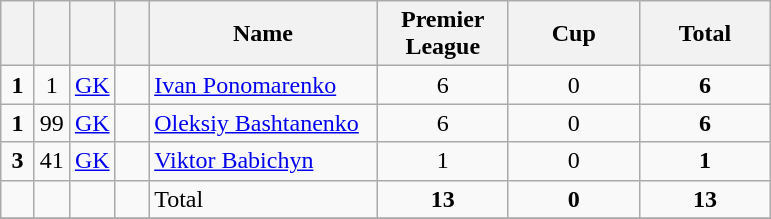<table class="wikitable" style="text-align:center">
<tr>
<th width=15></th>
<th width=15></th>
<th width=15></th>
<th width=15></th>
<th width=145>Name</th>
<th width=80><strong>Premier League</strong></th>
<th width=80><strong>Cup</strong></th>
<th width=80>Total</th>
</tr>
<tr>
<td><strong>1</strong></td>
<td>1</td>
<td><a href='#'>GK</a></td>
<td></td>
<td align=left><a href='#'>Ivan Ponomarenko</a></td>
<td>6</td>
<td>0</td>
<td><strong>6</strong></td>
</tr>
<tr>
<td><strong>1</strong></td>
<td>99</td>
<td><a href='#'>GK</a></td>
<td></td>
<td align=left><a href='#'>Oleksiy Bashtanenko</a></td>
<td>6</td>
<td>0</td>
<td><strong>6</strong></td>
</tr>
<tr>
<td><strong>3</strong></td>
<td>41</td>
<td><a href='#'>GK</a></td>
<td></td>
<td align=left><a href='#'>Viktor Babichyn</a></td>
<td>1</td>
<td>0</td>
<td><strong>1</strong></td>
</tr>
<tr>
<td></td>
<td></td>
<td></td>
<td></td>
<td align=left>Total</td>
<td><strong>13</strong></td>
<td><strong>0</strong></td>
<td><strong>13</strong></td>
</tr>
<tr>
</tr>
</table>
